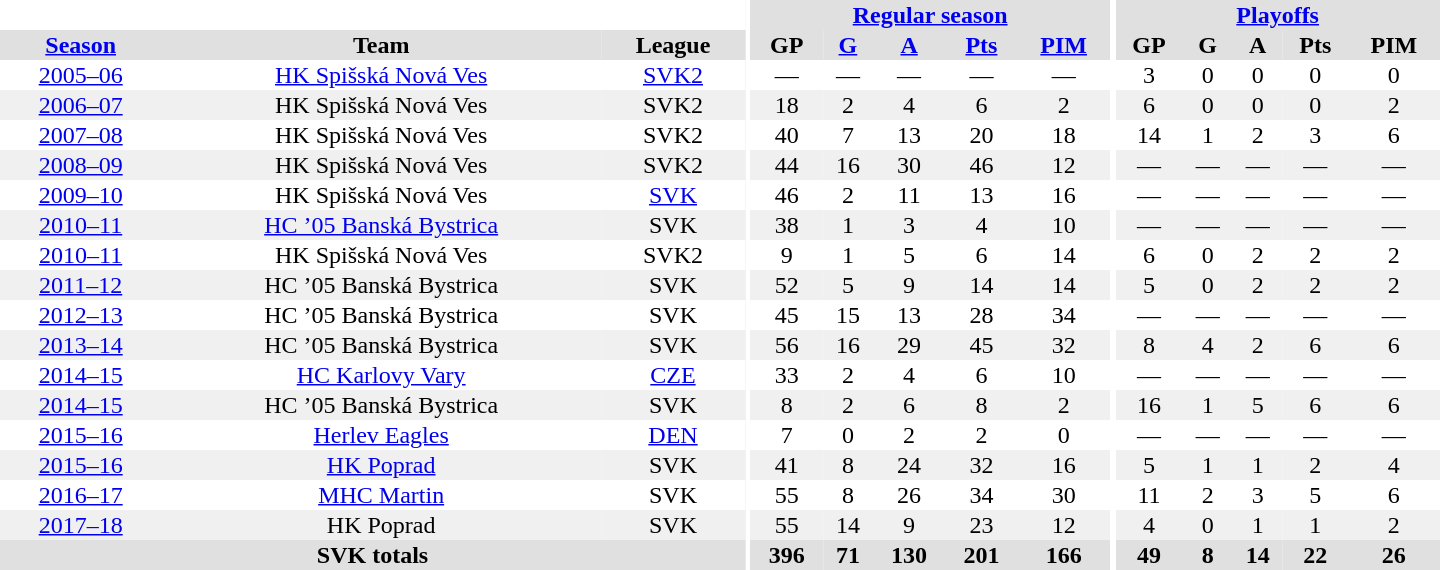<table border="0" cellpadding="1" cellspacing="0" style="text-align:center; width:60em">
<tr bgcolor="#e0e0e0">
<th colspan="3" bgcolor="#ffffff"></th>
<th rowspan="107" bgcolor="#ffffff"></th>
<th colspan="5"><a href='#'>Regular season</a></th>
<th rowspan="107" bgcolor="#ffffff"></th>
<th colspan="5"><a href='#'>Playoffs</a></th>
</tr>
<tr bgcolor="#e0e0e0">
<th><a href='#'>Season</a></th>
<th>Team</th>
<th>League</th>
<th>GP</th>
<th><a href='#'>G</a></th>
<th><a href='#'>A</a></th>
<th><a href='#'>Pts</a></th>
<th><a href='#'>PIM</a></th>
<th>GP</th>
<th>G</th>
<th>A</th>
<th>Pts</th>
<th>PIM</th>
</tr>
<tr ALIGN="center">
<td><a href='#'>2005–06</a></td>
<td><a href='#'>HK Spišská Nová Ves</a></td>
<td><a href='#'>SVK2</a></td>
<td>—</td>
<td>—</td>
<td>—</td>
<td>—</td>
<td>—</td>
<td>3</td>
<td>0</td>
<td>0</td>
<td>0</td>
<td>0</td>
</tr>
<tr ALIGN="center" bgcolor="#f0f0f0">
<td><a href='#'>2006–07</a></td>
<td>HK Spišská Nová Ves</td>
<td>SVK2</td>
<td>18</td>
<td>2</td>
<td>4</td>
<td>6</td>
<td>2</td>
<td>6</td>
<td>0</td>
<td>0</td>
<td>0</td>
<td>2</td>
</tr>
<tr ALIGN="center">
<td><a href='#'>2007–08</a></td>
<td>HK Spišská Nová Ves</td>
<td>SVK2</td>
<td>40</td>
<td>7</td>
<td>13</td>
<td>20</td>
<td>18</td>
<td>14</td>
<td>1</td>
<td>2</td>
<td>3</td>
<td>6</td>
</tr>
<tr ALIGN="center" bgcolor="#f0f0f0">
<td><a href='#'>2008–09</a></td>
<td>HK Spišská Nová Ves</td>
<td>SVK2</td>
<td>44</td>
<td>16</td>
<td>30</td>
<td>46</td>
<td>12</td>
<td>—</td>
<td>—</td>
<td>—</td>
<td>—</td>
<td>—</td>
</tr>
<tr ALIGN="center">
<td><a href='#'>2009–10</a></td>
<td>HK Spišská Nová Ves</td>
<td><a href='#'>SVK</a></td>
<td>46</td>
<td>2</td>
<td>11</td>
<td>13</td>
<td>16</td>
<td>—</td>
<td>—</td>
<td>—</td>
<td>—</td>
<td>—</td>
</tr>
<tr ALIGN="center" bgcolor="#f0f0f0">
<td><a href='#'>2010–11</a></td>
<td><a href='#'>HC ’05 Banská Bystrica</a></td>
<td>SVK</td>
<td>38</td>
<td>1</td>
<td>3</td>
<td>4</td>
<td>10</td>
<td>—</td>
<td>—</td>
<td>—</td>
<td>—</td>
<td>—</td>
</tr>
<tr ALIGN="center">
<td><a href='#'>2010–11</a></td>
<td>HK Spišská Nová Ves</td>
<td>SVK2</td>
<td>9</td>
<td>1</td>
<td>5</td>
<td>6</td>
<td>14</td>
<td>6</td>
<td>0</td>
<td>2</td>
<td>2</td>
<td>2</td>
</tr>
<tr ALIGN="center" bgcolor="#f0f0f0">
<td><a href='#'>2011–12</a></td>
<td>HC ’05 Banská Bystrica</td>
<td>SVK</td>
<td>52</td>
<td>5</td>
<td>9</td>
<td>14</td>
<td>14</td>
<td>5</td>
<td>0</td>
<td>2</td>
<td>2</td>
<td>2</td>
</tr>
<tr ALIGN="center">
<td><a href='#'>2012–13</a></td>
<td>HC ’05 Banská Bystrica</td>
<td>SVK</td>
<td>45</td>
<td>15</td>
<td>13</td>
<td>28</td>
<td>34</td>
<td>—</td>
<td>—</td>
<td>—</td>
<td>—</td>
<td>—</td>
</tr>
<tr ALIGN="center" bgcolor="#f0f0f0">
<td><a href='#'>2013–14</a></td>
<td>HC ’05 Banská Bystrica</td>
<td>SVK</td>
<td>56</td>
<td>16</td>
<td>29</td>
<td>45</td>
<td>32</td>
<td>8</td>
<td>4</td>
<td>2</td>
<td>6</td>
<td>6</td>
</tr>
<tr ALIGN="center">
<td><a href='#'>2014–15</a></td>
<td><a href='#'>HC Karlovy Vary</a></td>
<td><a href='#'>CZE</a></td>
<td>33</td>
<td>2</td>
<td>4</td>
<td>6</td>
<td>10</td>
<td>—</td>
<td>—</td>
<td>—</td>
<td>—</td>
<td>—</td>
</tr>
<tr ALIGN="center" bgcolor="#f0f0f0">
<td><a href='#'>2014–15</a></td>
<td>HC ’05 Banská Bystrica</td>
<td>SVK</td>
<td>8</td>
<td>2</td>
<td>6</td>
<td>8</td>
<td>2</td>
<td>16</td>
<td>1</td>
<td>5</td>
<td>6</td>
<td>6</td>
</tr>
<tr ALIGN="center">
<td><a href='#'>2015–16</a></td>
<td><a href='#'>Herlev Eagles</a></td>
<td><a href='#'>DEN</a></td>
<td>7</td>
<td>0</td>
<td>2</td>
<td>2</td>
<td>0</td>
<td>—</td>
<td>—</td>
<td>—</td>
<td>—</td>
<td>—</td>
</tr>
<tr bgcolor="#f0f0f0">
<td><a href='#'>2015–16</a></td>
<td><a href='#'>HK Poprad</a></td>
<td>SVK</td>
<td>41</td>
<td>8</td>
<td>24</td>
<td>32</td>
<td>16</td>
<td>5</td>
<td>1</td>
<td>1</td>
<td>2</td>
<td>4</td>
</tr>
<tr ALIGN="center">
<td><a href='#'>2016–17</a></td>
<td><a href='#'>MHC Martin</a></td>
<td>SVK</td>
<td>55</td>
<td>8</td>
<td>26</td>
<td>34</td>
<td>30</td>
<td>11</td>
<td>2</td>
<td>3</td>
<td>5</td>
<td>6</td>
</tr>
<tr bgcolor="#f0f0f0">
<td><a href='#'>2017–18</a></td>
<td>HK Poprad</td>
<td>SVK</td>
<td>55</td>
<td>14</td>
<td>9</td>
<td>23</td>
<td>12</td>
<td>4</td>
<td>0</td>
<td>1</td>
<td>1</td>
<td>2</td>
</tr>
<tr ALIGN="center" bgcolor="#e0e0e0">
<th colspan="3">SVK totals</th>
<th>396</th>
<th>71</th>
<th>130</th>
<th>201</th>
<th>166</th>
<th>49</th>
<th>8</th>
<th>14</th>
<th>22</th>
<th>26</th>
</tr>
</table>
